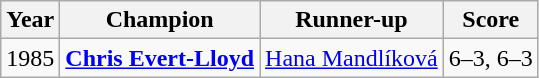<table class="wikitable">
<tr>
<th>Year</th>
<th>Champion</th>
<th>Runner-up</th>
<th>Score</th>
</tr>
<tr>
<td>1985</td>
<td> <strong><a href='#'>Chris Evert-Lloyd</a></strong></td>
<td> <a href='#'>Hana Mandlíková</a></td>
<td>6–3, 6–3</td>
</tr>
</table>
